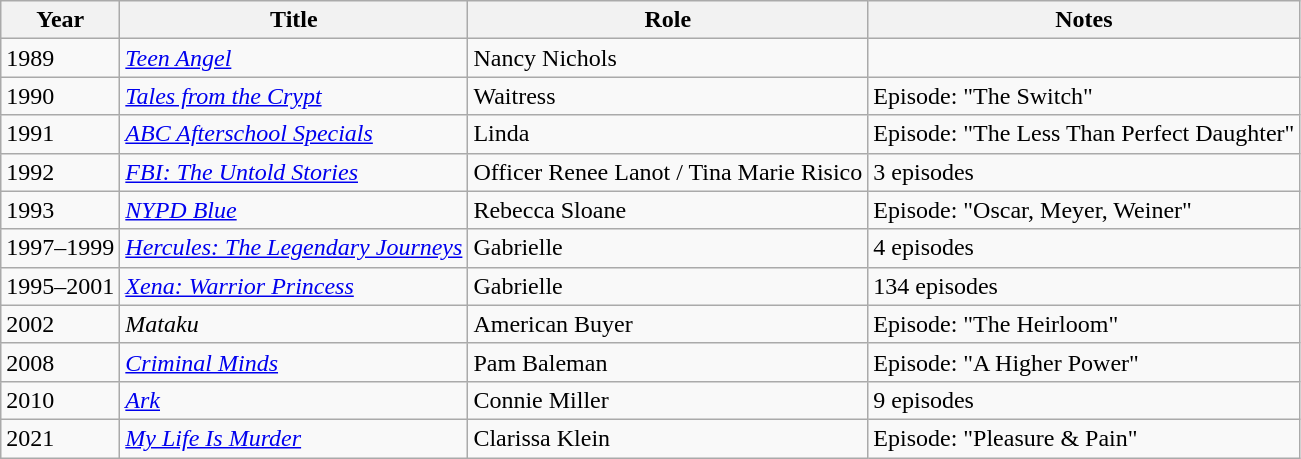<table class="wikitable sortable plainrowheaders">
<tr>
<th>Year</th>
<th>Title</th>
<th>Role</th>
<th>Notes</th>
</tr>
<tr>
<td>1989</td>
<td><em><a href='#'>Teen Angel</a></em></td>
<td>Nancy Nichols</td>
<td></td>
</tr>
<tr>
<td>1990</td>
<td><em><a href='#'>Tales from the Crypt</a></em></td>
<td>Waitress</td>
<td>Episode: "The Switch"</td>
</tr>
<tr>
<td>1991</td>
<td><em><a href='#'>ABC Afterschool Specials</a></em></td>
<td>Linda</td>
<td>Episode: "The Less Than Perfect Daughter"</td>
</tr>
<tr>
<td>1992</td>
<td><em><a href='#'>FBI: The Untold Stories</a></em></td>
<td>Officer Renee Lanot / Tina Marie Risico</td>
<td>3 episodes</td>
</tr>
<tr>
<td>1993</td>
<td><em><a href='#'>NYPD Blue</a></em></td>
<td>Rebecca Sloane</td>
<td>Episode: "Oscar, Meyer, Weiner"</td>
</tr>
<tr>
<td>1997–1999</td>
<td><em><a href='#'>Hercules: The Legendary Journeys</a></em></td>
<td>Gabrielle</td>
<td>4 episodes</td>
</tr>
<tr>
<td>1995–2001</td>
<td><em><a href='#'>Xena: Warrior Princess</a></em></td>
<td>Gabrielle</td>
<td>134 episodes</td>
</tr>
<tr>
<td>2002</td>
<td><em>Mataku</em></td>
<td>American Buyer</td>
<td>Episode: "The Heirloom"</td>
</tr>
<tr>
<td>2008</td>
<td><em><a href='#'>Criminal Minds</a></em></td>
<td>Pam Baleman</td>
<td>Episode: "A Higher Power"</td>
</tr>
<tr>
<td>2010</td>
<td><em><a href='#'>Ark</a></em></td>
<td>Connie Miller</td>
<td>9 episodes</td>
</tr>
<tr>
<td>2021</td>
<td><em><a href='#'>My Life Is Murder</a></em></td>
<td>Clarissa Klein</td>
<td>Episode: "Pleasure & Pain"</td>
</tr>
</table>
